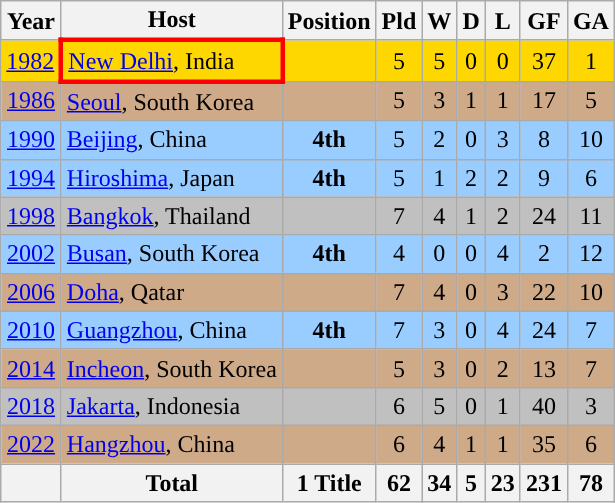<table class="wikitable" style="text-align: center;">
<tr>
<th>Year</th>
<th>Host</th>
<th>Position</th>
<th>Pld</th>
<th>W</th>
<th>D</th>
<th>L</th>
<th>GF</th>
<th>GA</th>
</tr>
<tr bgcolor=gold>
<td><a href='#'>1982</a></td>
<td align=left style="border: 3px solid red"> <a href='#'>New Delhi</a>, India</td>
<td></td>
<td>5</td>
<td>5</td>
<td>0</td>
<td>0</td>
<td>37</td>
<td>1</td>
</tr>
<tr bgcolor=#CFAA88>
<td><a href='#'>1986</a></td>
<td align=left> <a href='#'>Seoul</a>, South Korea</td>
<td></td>
<td>5</td>
<td>3</td>
<td>1</td>
<td>1</td>
<td>17</td>
<td>5</td>
</tr>
<tr style="background:#9acdff;">
<td><a href='#'>1990</a></td>
<td align=left> <a href='#'>Beijing</a>, China</td>
<td><strong>4th</strong></td>
<td>5</td>
<td>2</td>
<td>0</td>
<td>3</td>
<td>8</td>
<td>10</td>
</tr>
<tr style="background:#9acdff;">
<td><a href='#'>1994</a></td>
<td align=left> <a href='#'>Hiroshima</a>, Japan</td>
<td><strong>4th</strong></td>
<td>5</td>
<td>1</td>
<td>2</td>
<td>2</td>
<td>9</td>
<td>6</td>
</tr>
<tr bgcolor=silver>
<td><a href='#'>1998</a></td>
<td align=left> <a href='#'>Bangkok</a>, Thailand</td>
<td></td>
<td>7</td>
<td>4</td>
<td>1</td>
<td>2</td>
<td>24</td>
<td>11</td>
</tr>
<tr style="background:#9acdff;">
<td><a href='#'>2002</a></td>
<td align=left> <a href='#'>Busan</a>, South Korea</td>
<td><strong>4th</strong></td>
<td>4</td>
<td>0</td>
<td>0</td>
<td>4</td>
<td>2</td>
<td>12</td>
</tr>
<tr bgcolor=#CFAA88>
<td><a href='#'>2006</a></td>
<td align=left> <a href='#'>Doha</a>, Qatar</td>
<td></td>
<td>7</td>
<td>4</td>
<td>0</td>
<td>3</td>
<td>22</td>
<td>10</td>
</tr>
<tr style="background:#9acdff;">
<td><a href='#'>2010</a></td>
<td align=left> <a href='#'>Guangzhou</a>, China</td>
<td><strong>4th</strong></td>
<td>7</td>
<td>3</td>
<td>0</td>
<td>4</td>
<td>24</td>
<td>7</td>
</tr>
<tr bgcolor=#CFAA88>
<td><a href='#'>2014</a></td>
<td align=left> <a href='#'>Incheon</a>, South Korea</td>
<td></td>
<td>5</td>
<td>3</td>
<td>0</td>
<td>2</td>
<td>13</td>
<td>7</td>
</tr>
<tr bgcolor=silver>
<td><a href='#'>2018</a></td>
<td align=left> <a href='#'>Jakarta</a>, Indonesia</td>
<td></td>
<td>6</td>
<td>5</td>
<td>0</td>
<td>1</td>
<td>40</td>
<td>3</td>
</tr>
<tr bgcolor=#CFAA88>
<td><a href='#'>2022</a></td>
<td align=left> <a href='#'>Hangzhou</a>, China</td>
<td></td>
<td>6</td>
<td>4</td>
<td>1</td>
<td>1</td>
<td>35</td>
<td>6</td>
</tr>
<tr>
<th></th>
<th>Total</th>
<th><strong>1 Title</strong></th>
<th>62</th>
<th>34</th>
<th>5</th>
<th>23</th>
<th>231</th>
<th>78</th>
</tr>
</table>
